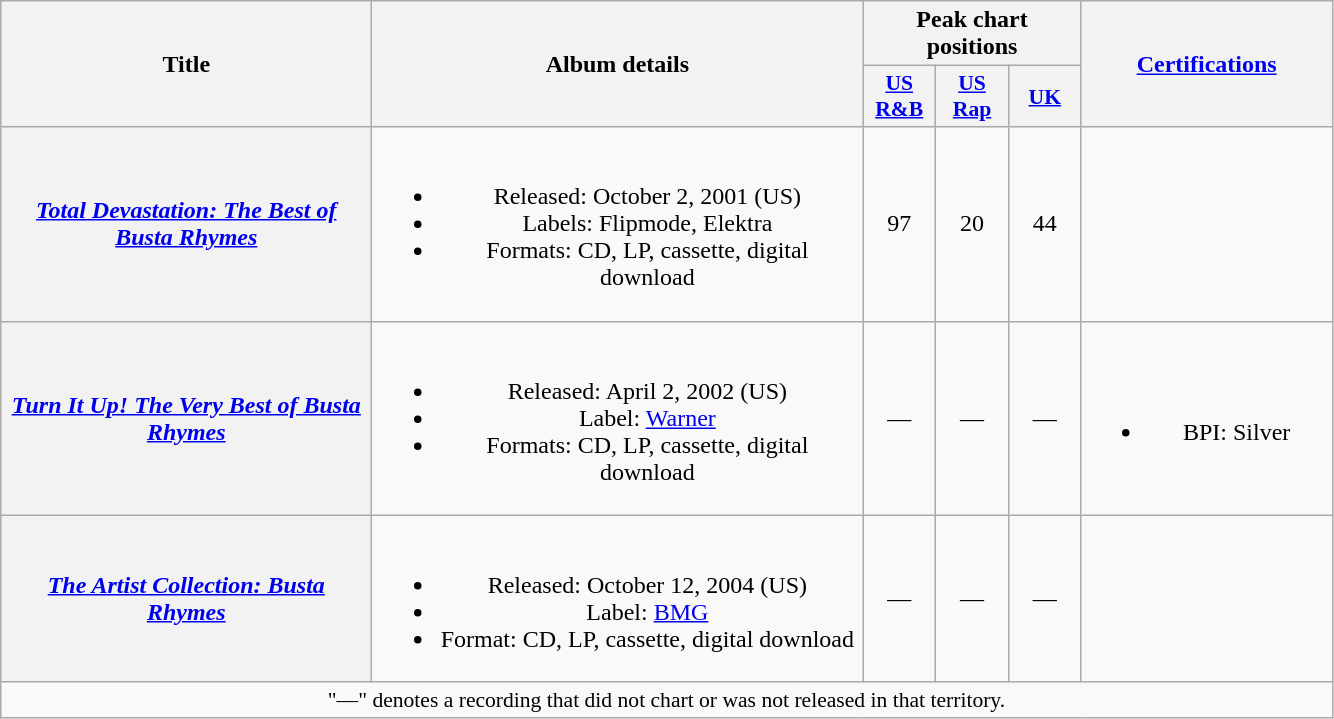<table class="wikitable plainrowheaders" style="text-align:center;" border="1">
<tr>
<th scope="col" rowspan="2" style="width:15em;">Title</th>
<th scope="col" rowspan="2" style="width:20em;">Album details</th>
<th scope="col" colspan="3">Peak chart positions</th>
<th scope="col" rowspan="2" style="width:10em;"><a href='#'>Certifications</a></th>
</tr>
<tr>
<th scope="col" style="width:2.9em;font-size:90%;"><a href='#'>US<br>R&B</a><br></th>
<th scope="col" style="width:2.9em;font-size:90%;"><a href='#'>US<br>Rap</a><br></th>
<th scope="col" style="width:2.9em;font-size:90%;"><a href='#'>UK</a><br></th>
</tr>
<tr>
<th scope="row"><em><a href='#'>Total Devastation: The Best of Busta Rhymes</a></em></th>
<td><br><ul><li>Released: October 2, 2001 <span>(US)</span></li><li>Labels: Flipmode, Elektra</li><li>Formats: CD, LP, cassette, digital download</li></ul></td>
<td>97</td>
<td>20</td>
<td>44</td>
<td></td>
</tr>
<tr>
<th scope="row"><em><a href='#'>Turn It Up! The Very Best of Busta Rhymes</a></em></th>
<td><br><ul><li>Released: April 2, 2002 <span>(US)</span></li><li>Label: <a href='#'>Warner</a></li><li>Formats: CD, LP, cassette, digital download</li></ul></td>
<td>—</td>
<td>—</td>
<td>—</td>
<td><br><ul><li>BPI: Silver</li></ul></td>
</tr>
<tr>
<th scope="row"><em><a href='#'>The Artist Collection: Busta Rhymes</a></em></th>
<td><br><ul><li>Released: October 12, 2004 <span>(US)</span></li><li>Label: <a href='#'>BMG</a></li><li>Format: CD, LP, cassette, digital download</li></ul></td>
<td>—</td>
<td>—</td>
<td>—</td>
<td></td>
</tr>
<tr>
<td colspan="14" style="font-size:90%">"—" denotes a recording that did not chart or was not released in that territory.</td>
</tr>
</table>
